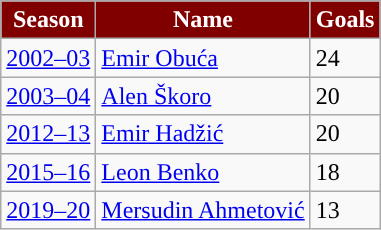<table class="wikitable">
<tr>
<th style="color:#FFFFFF;background:#800000;">Season</th>
<th style="color:#FFFFFF;background:#800000;">Name</th>
<th style="color:#FFFFFF;background:#800000;">Goals</th>
</tr>
<tr>
<td><a href='#'>2002–03</a></td>
<td> <a href='#'>Emir Obuća</a></td>
<td>24</td>
</tr>
<tr>
<td><a href='#'>2003–04</a></td>
<td> <a href='#'>Alen Škoro</a></td>
<td>20</td>
</tr>
<tr>
<td><a href='#'>2012–13</a></td>
<td> <a href='#'>Emir Hadžić</a></td>
<td>20</td>
</tr>
<tr>
<td><a href='#'>2015–16</a></td>
<td> <a href='#'>Leon Benko</a></td>
<td>18</td>
</tr>
<tr>
<td><a href='#'>2019–20</a></td>
<td> <a href='#'>Mersudin Ahmetović</a></td>
<td>13</td>
</tr>
</table>
